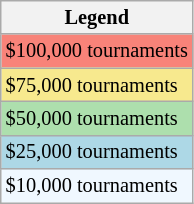<table class=wikitable style="font-size:85%">
<tr>
<th>Legend</th>
</tr>
<tr style="background:#f88379;">
<td>$100,000 tournaments</td>
</tr>
<tr style="background:#f7e98e;">
<td>$75,000 tournaments</td>
</tr>
<tr style="background:#addfad;">
<td>$50,000 tournaments</td>
</tr>
<tr style="background:lightblue;">
<td>$25,000 tournaments</td>
</tr>
<tr style="background:#f0f8ff;">
<td>$10,000 tournaments</td>
</tr>
</table>
